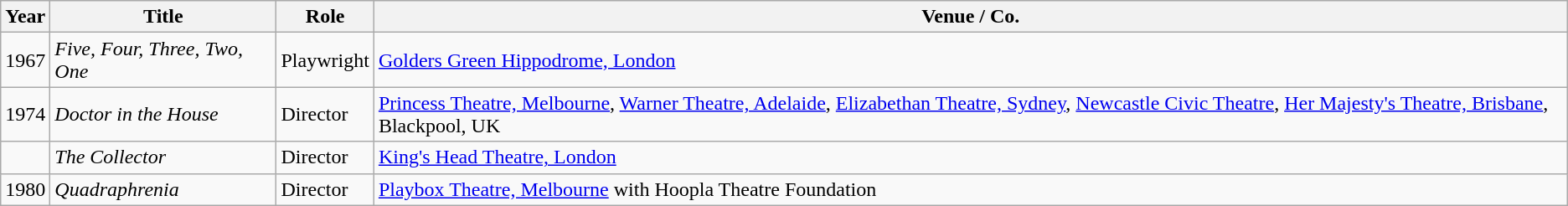<table class=wikitable>
<tr>
<th>Year</th>
<th>Title</th>
<th>Role</th>
<th>Venue / Co.</th>
</tr>
<tr>
<td>1967</td>
<td><em>Five, Four, Three, Two, One</em></td>
<td>Playwright</td>
<td><a href='#'>Golders Green Hippodrome, London</a></td>
</tr>
<tr>
<td>1974</td>
<td><em>Doctor in the House</em></td>
<td>Director</td>
<td><a href='#'>Princess Theatre, Melbourne</a>, <a href='#'>Warner Theatre, Adelaide</a>, <a href='#'>Elizabethan Theatre, Sydney</a>, <a href='#'>Newcastle Civic Theatre</a>, <a href='#'>Her Majesty's Theatre, Brisbane</a>, Blackpool, UK</td>
</tr>
<tr>
<td></td>
<td><em>The Collector</em></td>
<td>Director</td>
<td><a href='#'>King's Head Theatre, London</a></td>
</tr>
<tr>
<td>1980</td>
<td><em>Quadraphrenia</em></td>
<td>Director</td>
<td><a href='#'>Playbox Theatre, Melbourne</a> with Hoopla Theatre Foundation</td>
</tr>
</table>
